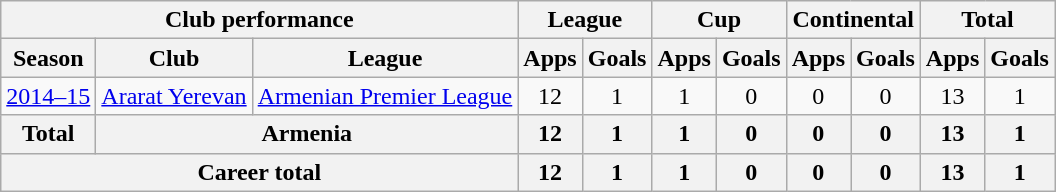<table class="wikitable" style="text-align:center">
<tr>
<th colspan=3>Club performance</th>
<th colspan=2>League</th>
<th colspan=2>Cup</th>
<th colspan=2>Continental</th>
<th colspan=2>Total</th>
</tr>
<tr>
<th>Season</th>
<th>Club</th>
<th>League</th>
<th>Apps</th>
<th>Goals</th>
<th>Apps</th>
<th>Goals</th>
<th>Apps</th>
<th>Goals</th>
<th>Apps</th>
<th>Goals</th>
</tr>
<tr>
<td><a href='#'>2014–15</a></td>
<td><a href='#'>Ararat Yerevan</a></td>
<td><a href='#'>Armenian Premier League</a></td>
<td>12</td>
<td>1</td>
<td>1</td>
<td>0</td>
<td>0</td>
<td>0</td>
<td>13</td>
<td>1</td>
</tr>
<tr>
<th rowspan=1>Total</th>
<th colspan=2>Armenia</th>
<th>12</th>
<th>1</th>
<th>1</th>
<th>0</th>
<th>0</th>
<th>0</th>
<th>13</th>
<th>1</th>
</tr>
<tr>
<th colspan=3>Career total</th>
<th>12</th>
<th>1</th>
<th>1</th>
<th>0</th>
<th>0</th>
<th>0</th>
<th>13</th>
<th>1</th>
</tr>
</table>
